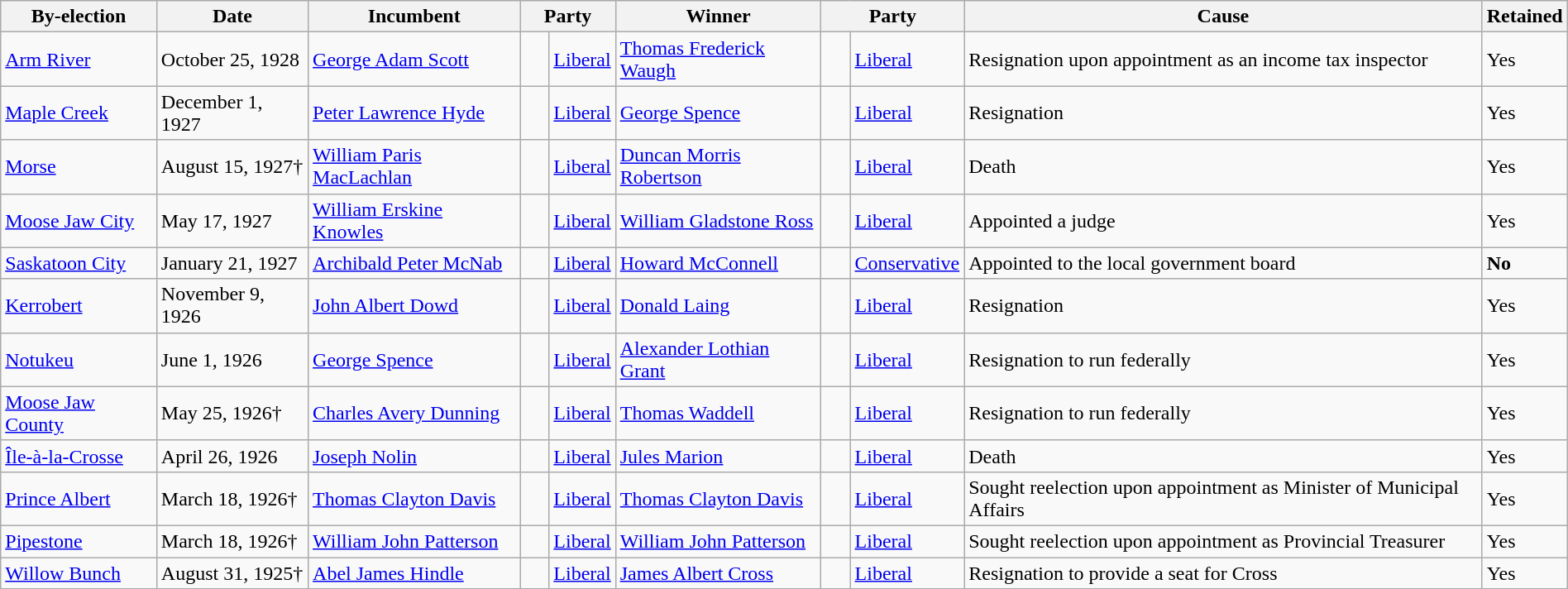<table class=wikitable style="width:100%">
<tr>
<th>By-election</th>
<th>Date</th>
<th>Incumbent</th>
<th colspan=2>Party</th>
<th>Winner</th>
<th colspan=2>Party</th>
<th>Cause</th>
<th>Retained</th>
</tr>
<tr>
<td><a href='#'>Arm River</a></td>
<td>October 25, 1928</td>
<td><a href='#'>George Adam Scott</a></td>
<td>    </td>
<td><a href='#'>Liberal</a></td>
<td><a href='#'>Thomas Frederick Waugh</a></td>
<td>    </td>
<td><a href='#'>Liberal</a></td>
<td>Resignation upon appointment as an income tax inspector</td>
<td>Yes</td>
</tr>
<tr>
<td><a href='#'>Maple Creek</a></td>
<td>December 1, 1927</td>
<td><a href='#'>Peter Lawrence Hyde</a></td>
<td>    </td>
<td><a href='#'>Liberal</a></td>
<td><a href='#'>George Spence</a></td>
<td>    </td>
<td><a href='#'>Liberal</a></td>
<td>Resignation</td>
<td>Yes</td>
</tr>
<tr>
<td><a href='#'>Morse</a></td>
<td>August 15, 1927†</td>
<td><a href='#'>William Paris MacLachlan</a></td>
<td>    </td>
<td><a href='#'>Liberal</a></td>
<td><a href='#'>Duncan Morris Robertson</a></td>
<td>    </td>
<td><a href='#'>Liberal</a></td>
<td>Death</td>
<td>Yes</td>
</tr>
<tr>
<td><a href='#'>Moose Jaw City</a></td>
<td>May 17, 1927</td>
<td><a href='#'>William Erskine Knowles</a></td>
<td>    </td>
<td><a href='#'>Liberal</a></td>
<td><a href='#'>William Gladstone Ross</a></td>
<td>    </td>
<td><a href='#'>Liberal</a></td>
<td>Appointed a judge</td>
<td>Yes</td>
</tr>
<tr>
<td><a href='#'>Saskatoon City</a></td>
<td>January 21, 1927</td>
<td><a href='#'>Archibald Peter McNab</a></td>
<td>    </td>
<td><a href='#'>Liberal</a></td>
<td><a href='#'>Howard McConnell</a></td>
<td>    </td>
<td><a href='#'>Conservative</a></td>
<td>Appointed to the local government board</td>
<td><strong>No</strong></td>
</tr>
<tr>
<td><a href='#'>Kerrobert</a></td>
<td>November 9, 1926</td>
<td><a href='#'>John Albert Dowd</a></td>
<td>    </td>
<td><a href='#'>Liberal</a></td>
<td><a href='#'>Donald Laing</a></td>
<td>    </td>
<td><a href='#'>Liberal</a></td>
<td>Resignation</td>
<td>Yes</td>
</tr>
<tr>
<td><a href='#'>Notukeu</a></td>
<td>June 1, 1926</td>
<td><a href='#'>George Spence</a></td>
<td>    </td>
<td><a href='#'>Liberal</a></td>
<td><a href='#'>Alexander Lothian Grant</a></td>
<td>    </td>
<td><a href='#'>Liberal</a></td>
<td>Resignation to run federally</td>
<td>Yes</td>
</tr>
<tr>
<td><a href='#'>Moose Jaw County</a></td>
<td>May 25, 1926†</td>
<td><a href='#'>Charles Avery Dunning</a></td>
<td>    </td>
<td><a href='#'>Liberal</a></td>
<td><a href='#'>Thomas Waddell</a></td>
<td>    </td>
<td><a href='#'>Liberal</a></td>
<td>Resignation to run federally</td>
<td>Yes</td>
</tr>
<tr>
<td><a href='#'>Île-à-la-Crosse</a></td>
<td>April 26, 1926</td>
<td><a href='#'>Joseph Nolin</a></td>
<td>    </td>
<td><a href='#'>Liberal</a></td>
<td><a href='#'>Jules Marion</a></td>
<td>    </td>
<td><a href='#'>Liberal</a></td>
<td>Death</td>
<td>Yes</td>
</tr>
<tr>
<td><a href='#'>Prince Albert</a></td>
<td>March 18, 1926†</td>
<td><a href='#'>Thomas Clayton Davis</a></td>
<td>    </td>
<td><a href='#'>Liberal</a></td>
<td><a href='#'>Thomas Clayton Davis</a></td>
<td>    </td>
<td><a href='#'>Liberal</a></td>
<td>Sought reelection upon appointment as Minister of Municipal Affairs</td>
<td>Yes</td>
</tr>
<tr>
<td><a href='#'>Pipestone</a></td>
<td>March 18, 1926†</td>
<td><a href='#'>William John Patterson</a></td>
<td>    </td>
<td><a href='#'>Liberal</a></td>
<td><a href='#'>William John Patterson</a></td>
<td>    </td>
<td><a href='#'>Liberal</a></td>
<td>Sought reelection upon appointment as Provincial Treasurer</td>
<td>Yes</td>
</tr>
<tr>
<td><a href='#'>Willow Bunch</a></td>
<td>August 31, 1925†</td>
<td><a href='#'>Abel James Hindle</a></td>
<td>    </td>
<td><a href='#'>Liberal</a></td>
<td><a href='#'>James Albert Cross</a></td>
<td>    </td>
<td><a href='#'>Liberal</a></td>
<td>Resignation to provide a seat for Cross</td>
<td>Yes</td>
</tr>
</table>
